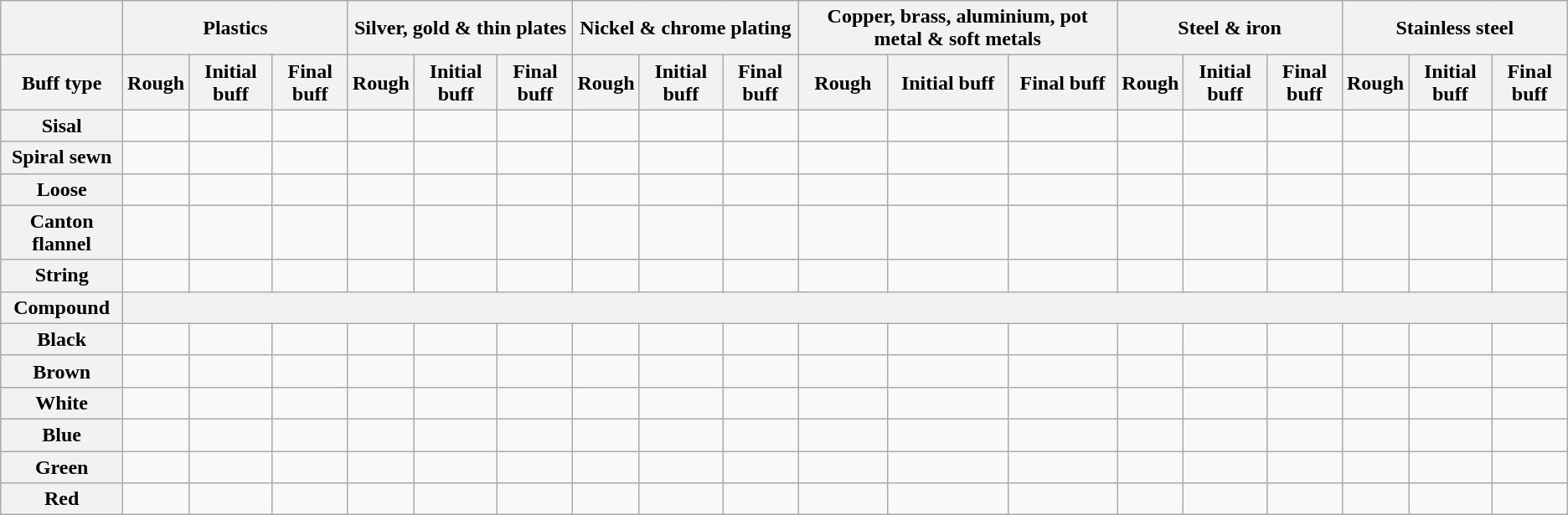<table class="wikitable" border="1">
<tr>
<th></th>
<th colspan="3">Plastics</th>
<th colspan="3">Silver, gold & thin plates</th>
<th colspan="3">Nickel & chrome plating</th>
<th colspan="3">Copper, brass, aluminium, pot metal & soft metals</th>
<th colspan="3">Steel & iron</th>
<th colspan="3">Stainless steel</th>
</tr>
<tr>
<th>Buff type</th>
<th>Rough</th>
<th>Initial buff</th>
<th>Final buff</th>
<th>Rough</th>
<th>Initial buff</th>
<th>Final buff</th>
<th>Rough</th>
<th>Initial buff</th>
<th>Final buff</th>
<th>Rough</th>
<th>Initial buff</th>
<th>Final buff</th>
<th>Rough</th>
<th>Initial buff</th>
<th>Final buff</th>
<th>Rough</th>
<th>Initial buff</th>
<th>Final buff</th>
</tr>
<tr>
<th>Sisal</th>
<td></td>
<td></td>
<td></td>
<td></td>
<td></td>
<td></td>
<td></td>
<td></td>
<td></td>
<td></td>
<td></td>
<td></td>
<td></td>
<td></td>
<td></td>
<td></td>
<td></td>
</tr>
<tr>
<th>Spiral sewn</th>
<td></td>
<td></td>
<td></td>
<td></td>
<td></td>
<td></td>
<td></td>
<td></td>
<td></td>
<td></td>
<td></td>
<td></td>
<td></td>
<td></td>
<td></td>
<td></td>
<td></td>
<td></td>
</tr>
<tr>
<th>Loose</th>
<td></td>
<td></td>
<td></td>
<td></td>
<td></td>
<td></td>
<td></td>
<td></td>
<td></td>
<td></td>
<td></td>
<td></td>
<td></td>
<td></td>
<td></td>
<td></td>
<td></td>
<td></td>
</tr>
<tr>
<th>Canton flannel</th>
<td></td>
<td></td>
<td></td>
<td></td>
<td></td>
<td></td>
<td></td>
<td></td>
<td></td>
<td></td>
<td></td>
<td></td>
<td></td>
<td></td>
<td></td>
<td></td>
<td></td>
<td></td>
</tr>
<tr>
<th>String</th>
<td></td>
<td></td>
<td></td>
<td></td>
<td></td>
<td></td>
<td></td>
<td></td>
<td></td>
<td></td>
<td></td>
<td></td>
<td></td>
<td></td>
<td></td>
<td></td>
<td></td>
<td></td>
</tr>
<tr>
<th>Compound</th>
<th colspan="18"> </th>
</tr>
<tr>
<th>Black</th>
<td></td>
<td></td>
<td></td>
<td></td>
<td></td>
<td></td>
<td></td>
<td></td>
<td></td>
<td></td>
<td></td>
<td></td>
<td></td>
<td></td>
<td></td>
<td></td>
<td></td>
<td></td>
</tr>
<tr>
<th>Brown</th>
<td></td>
<td></td>
<td></td>
<td></td>
<td></td>
<td></td>
<td></td>
<td></td>
<td></td>
<td></td>
<td></td>
<td></td>
<td></td>
<td></td>
<td></td>
<td></td>
<td></td>
<td></td>
</tr>
<tr>
<th>White</th>
<td></td>
<td></td>
<td></td>
<td></td>
<td></td>
<td></td>
<td></td>
<td></td>
<td></td>
<td></td>
<td></td>
<td></td>
<td></td>
<td></td>
<td></td>
<td></td>
<td></td>
<td></td>
</tr>
<tr>
<th>Blue</th>
<td></td>
<td></td>
<td></td>
<td></td>
<td></td>
<td></td>
<td></td>
<td></td>
<td></td>
<td></td>
<td></td>
<td></td>
<td></td>
<td></td>
<td></td>
<td></td>
<td></td>
<td></td>
</tr>
<tr>
<th>Green</th>
<td></td>
<td></td>
<td></td>
<td></td>
<td></td>
<td></td>
<td></td>
<td></td>
<td></td>
<td></td>
<td></td>
<td></td>
<td></td>
<td></td>
<td></td>
<td></td>
<td></td>
<td></td>
</tr>
<tr>
<th>Red</th>
<td></td>
<td></td>
<td></td>
<td></td>
<td></td>
<td></td>
<td></td>
<td></td>
<td></td>
<td></td>
<td></td>
<td></td>
<td></td>
<td></td>
<td></td>
<td></td>
<td></td>
<td></td>
</tr>
</table>
